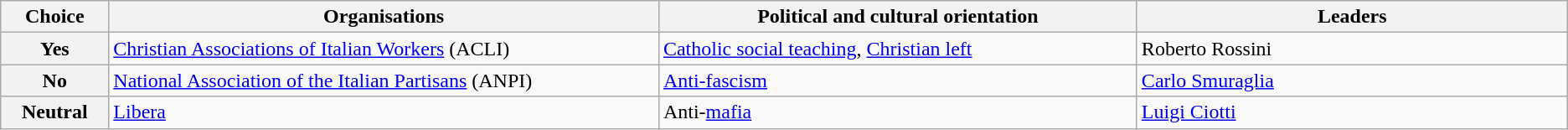<table class="wikitable">
<tr>
<th width=4%>Choice</th>
<th width=23%>Organisations</th>
<th width=20%>Political and cultural orientation</th>
<th width=18%>Leaders</th>
</tr>
<tr>
<th> Yes</th>
<td><a href='#'>Christian Associations of Italian Workers</a> (ACLI)</td>
<td><a href='#'>Catholic social teaching</a>, <a href='#'>Christian left</a></td>
<td>Roberto Rossini</td>
</tr>
<tr>
<th> No</th>
<td><a href='#'>National Association of the Italian Partisans</a> (ANPI)</td>
<td><a href='#'>Anti-fascism</a></td>
<td><a href='#'>Carlo Smuraglia</a></td>
</tr>
<tr>
<th>Neutral</th>
<td><a href='#'>Libera</a></td>
<td>Anti-<a href='#'>mafia</a></td>
<td><a href='#'>Luigi Ciotti</a></td>
</tr>
</table>
